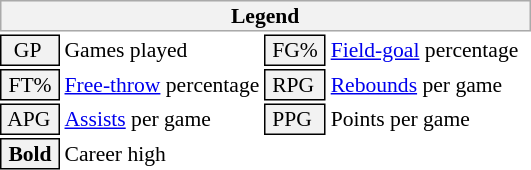<table class="toccolours" style="font-size: 90%; white-space: nowrap;">
<tr>
<th colspan="6" style="background:#f2f2f2; border:1px solid #aaa;">Legend</th>
</tr>
<tr>
<td style="background:#f2f2f2; border:1px solid black;">  GP</td>
<td>Games played</td>
<td style="background:#f2f2f2; border:1px solid black;"> FG% </td>
<td style="padding-right: 8px"><a href='#'>Field-goal</a> percentage</td>
</tr>
<tr>
<td style="background:#f2f2f2; border:1px solid black;"> FT% </td>
<td><a href='#'>Free-throw</a> percentage</td>
<td style="background:#f2f2f2; border:1px solid black;"> RPG </td>
<td><a href='#'>Rebounds</a> per game</td>
</tr>
<tr>
<td style="background:#f2f2f2; border:1px solid black;"> APG </td>
<td><a href='#'>Assists</a> per game</td>
<td style="background:#f2f2f2; border:1px solid black;"> PPG </td>
<td>Points per game</td>
</tr>
<tr>
<td style="background-color: #F2F2F2; border: 1px solid black"> <strong>Bold</strong> </td>
<td>Career high</td>
</tr>
<tr>
</tr>
</table>
